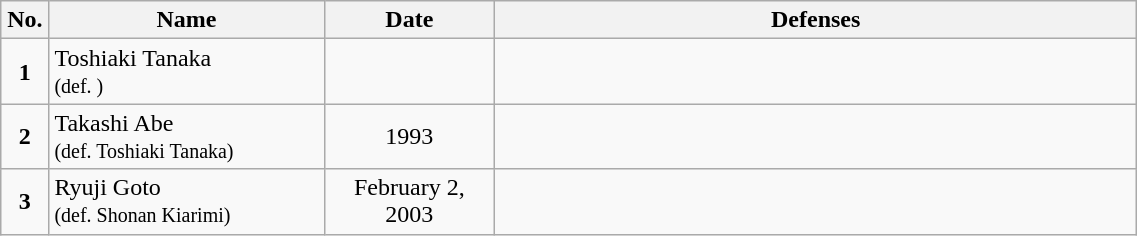<table class="wikitable" style="width:60%; font-size:100%;">
<tr>
<th style= width:1%;">No.</th>
<th style= width:21%;">Name</th>
<th style=width:13%;">Date</th>
<th style= width:49%;">Defenses</th>
</tr>
<tr>
<td align=center><strong>1</strong></td>
<td align=left> Toshiaki Tanaka <br><small>(def. )</small></td>
<td align=center></td>
<td></td>
</tr>
<tr>
<td align=center><strong>2</strong></td>
<td align=left> Takashi Abe <br><small>(def. Toshiaki Tanaka)</small></td>
<td align=center>1993</td>
<td></td>
</tr>
<tr>
<td align=center><strong>3</strong></td>
<td align=left> Ryuji Goto <br><small>(def. Shonan Kiarimi)</small></td>
<td align=center>February 2, 2003</td>
<td></td>
</tr>
</table>
